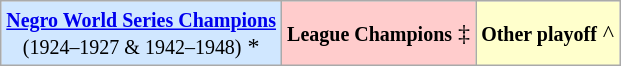<table class="wikitable">
<tr>
<td align="center" bgcolor="#D0E7FF"><small><strong><a href='#'>Negro World Series Champions</a></strong><br>(1924–1927 & 1942–1948)</small> *</td>
<td align="center" bgcolor="#FFCCCC"><small><strong>League Champions</strong></small> ‡</td>
<td align="center" bgcolor="#FFFFCC"><small><strong>Other playoff</strong></small> ^</td>
</tr>
</table>
